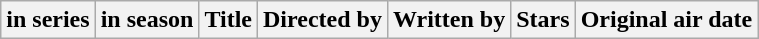<table class="wikitable sortable plainrowheaders">
<tr>
<th scope="col" class="unsortable"> in series</th>
<th scope="col"> in season</th>
<th scope="col">Title</th>
<th scope="col" class="unsortable">Directed by</th>
<th scope="col" class="unsortable">Written by</th>
<th scope="col" class="unsortable">Stars</th>
<th scope="col">Original air date<br>






























</th>
</tr>
</table>
